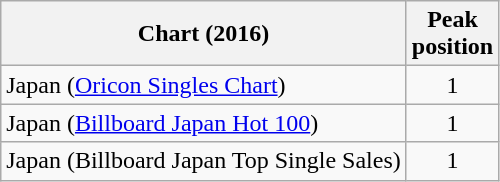<table class="wikitable sortable">
<tr>
<th>Chart (2016)</th>
<th>Peak<br>position</th>
</tr>
<tr>
<td>Japan (<a href='#'>Oricon Singles Chart</a>)</td>
<td align="center">1</td>
</tr>
<tr>
<td>Japan (<a href='#'>Billboard Japan Hot 100</a>)</td>
<td align="center">1</td>
</tr>
<tr>
<td>Japan (Billboard Japan Top Single Sales)</td>
<td align="center">1</td>
</tr>
</table>
